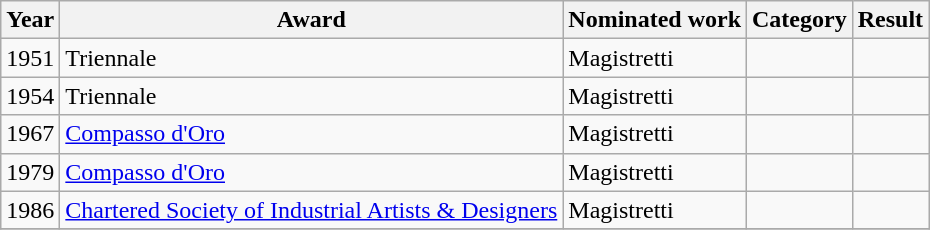<table class="wikitable">
<tr>
<th>Year</th>
<th>Award</th>
<th>Nominated work</th>
<th>Category</th>
<th>Result</th>
</tr>
<tr>
<td>1951</td>
<td>Triennale</td>
<td>Magistretti</td>
<td></td>
<td></td>
</tr>
<tr>
<td>1954</td>
<td>Triennale</td>
<td>Magistretti</td>
<td></td>
<td></td>
</tr>
<tr>
<td>1967</td>
<td><a href='#'>Compasso d'Oro</a></td>
<td>Magistretti</td>
<td></td>
<td></td>
</tr>
<tr>
<td>1979</td>
<td><a href='#'>Compasso d'Oro</a></td>
<td>Magistretti</td>
<td></td>
<td></td>
</tr>
<tr>
<td>1986</td>
<td rowspan="1"><a href='#'>Chartered Society of Industrial Artists & Designers</a></td>
<td>Magistretti</td>
<td></td>
<td></td>
</tr>
<tr>
</tr>
</table>
